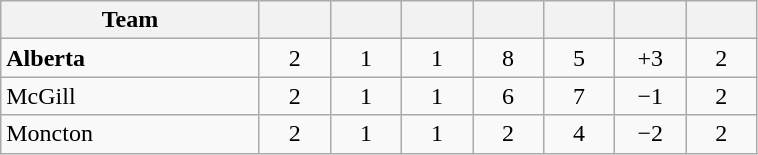<table class="wikitable" style="text-align:center;">
<tr>
<th width=165>Team</th>
<th width=40></th>
<th width=40></th>
<th width=40></th>
<th width=40></th>
<th width=40></th>
<th width=40></th>
<th width=40></th>
</tr>
<tr>
<td style="text-align:left;"><strong>Alberta</strong></td>
<td>2</td>
<td>1</td>
<td>1</td>
<td>8</td>
<td>5</td>
<td>+3</td>
<td>2</td>
</tr>
<tr>
<td style="text-align:left;">McGill</td>
<td>2</td>
<td>1</td>
<td>1</td>
<td>6</td>
<td>7</td>
<td>−1</td>
<td>2</td>
</tr>
<tr>
<td style="text-align:left;">Moncton</td>
<td>2</td>
<td>1</td>
<td>1</td>
<td>2</td>
<td>4</td>
<td>−2</td>
<td>2</td>
</tr>
</table>
